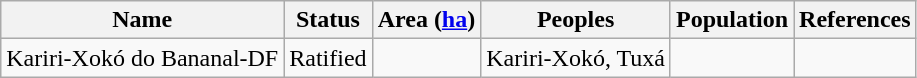<table class="sortable wikitable">
<tr>
<th>Name</th>
<th>Status</th>
<th>Area (<a href='#'>ha</a>)</th>
<th>Peoples</th>
<th>Population</th>
<th>References</th>
</tr>
<tr>
<td>Kariri-Xokó do Bananal-DF</td>
<td>Ratified</td>
<td></td>
<td>Kariri-Xokó, Tuxá</td>
<td></td>
<td></td>
</tr>
</table>
